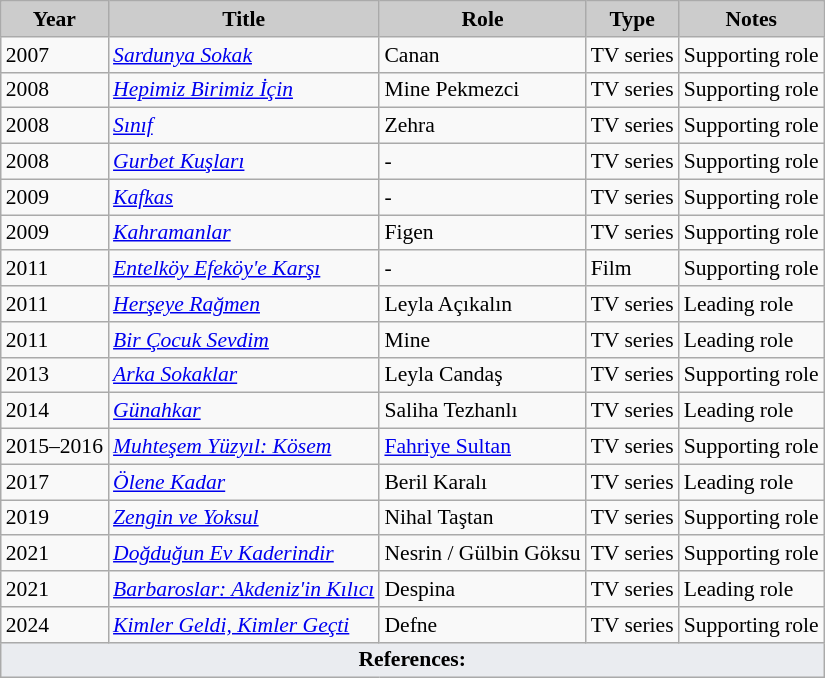<table class="wikitable" style="font-size:90%">
<tr>
<th style="background:#CCCCCC">Year</th>
<th style="background:#CCCCCC">Title</th>
<th style="background:#CCCCCC">Role</th>
<th style="background:#CCCCCC">Type</th>
<th style="background:#CCCCCC">Notes</th>
</tr>
<tr>
<td>2007</td>
<td><em><a href='#'>Sardunya Sokak</a></em></td>
<td>Canan</td>
<td>TV series</td>
<td>Supporting role</td>
</tr>
<tr>
<td>2008</td>
<td><em><a href='#'>Hepimiz Birimiz İçin</a></em></td>
<td>Mine Pekmezci</td>
<td>TV series</td>
<td>Supporting role</td>
</tr>
<tr>
<td>2008</td>
<td><em><a href='#'>Sınıf</a></em></td>
<td>Zehra</td>
<td>TV series</td>
<td>Supporting role</td>
</tr>
<tr>
<td>2008</td>
<td><em><a href='#'>Gurbet Kuşları</a></em></td>
<td>-</td>
<td>TV series</td>
<td>Supporting role</td>
</tr>
<tr>
<td>2009</td>
<td><em><a href='#'>Kafkas</a></em></td>
<td>-</td>
<td>TV series</td>
<td>Supporting role</td>
</tr>
<tr>
<td>2009</td>
<td><em><a href='#'>Kahramanlar</a></em></td>
<td>Figen</td>
<td>TV series</td>
<td>Supporting role</td>
</tr>
<tr>
<td>2011</td>
<td><em><a href='#'>Entelköy Efeköy'e Karşı</a></em></td>
<td>-</td>
<td>Film</td>
<td>Supporting role</td>
</tr>
<tr>
<td>2011</td>
<td><em><a href='#'>Herşeye Rağmen</a></em></td>
<td>Leyla Açıkalın</td>
<td>TV series</td>
<td>Leading role</td>
</tr>
<tr>
<td>2011</td>
<td><em><a href='#'>Bir Çocuk Sevdim</a></em></td>
<td>Mine</td>
<td>TV series</td>
<td>Leading role</td>
</tr>
<tr>
<td>2013</td>
<td><em><a href='#'>Arka Sokaklar</a></em></td>
<td>Leyla Candaş</td>
<td>TV series</td>
<td>Supporting role</td>
</tr>
<tr>
<td>2014</td>
<td><em><a href='#'>Günahkar</a></em></td>
<td>Saliha Tezhanlı</td>
<td>TV series</td>
<td>Leading role</td>
</tr>
<tr>
<td>2015–2016</td>
<td><em><a href='#'>Muhteşem Yüzyıl: Kösem</a></em></td>
<td><a href='#'>Fahriye Sultan</a></td>
<td>TV series</td>
<td>Supporting role</td>
</tr>
<tr>
<td>2017</td>
<td><em><a href='#'>Ölene Kadar</a></em></td>
<td>Beril Karalı</td>
<td>TV series</td>
<td>Leading role</td>
</tr>
<tr>
<td>2019</td>
<td><em><a href='#'>Zengin ve Yoksul</a></em></td>
<td>Nihal Taştan</td>
<td>TV series</td>
<td>Supporting role</td>
</tr>
<tr>
<td>2021</td>
<td><em><a href='#'>Doğduğun Ev Kaderindir</a></em></td>
<td>Nesrin / Gülbin Göksu</td>
<td>TV series</td>
<td>Supporting role</td>
</tr>
<tr>
<td>2021</td>
<td><em><a href='#'>Barbaroslar: Akdeniz'in Kılıcı</a></em></td>
<td>Despina</td>
<td>TV series</td>
<td>Leading role</td>
</tr>
<tr>
<td>2024</td>
<td><em><a href='#'>Kimler Geldi, Kimler Geçti</a></em></td>
<td>Defne</td>
<td>TV series</td>
<td>Supporting role</td>
</tr>
<tr class="sortbottom">
<td colspan="8" style="background-color:#EAECF0;text-align:center"><strong>References:</strong></td>
</tr>
</table>
